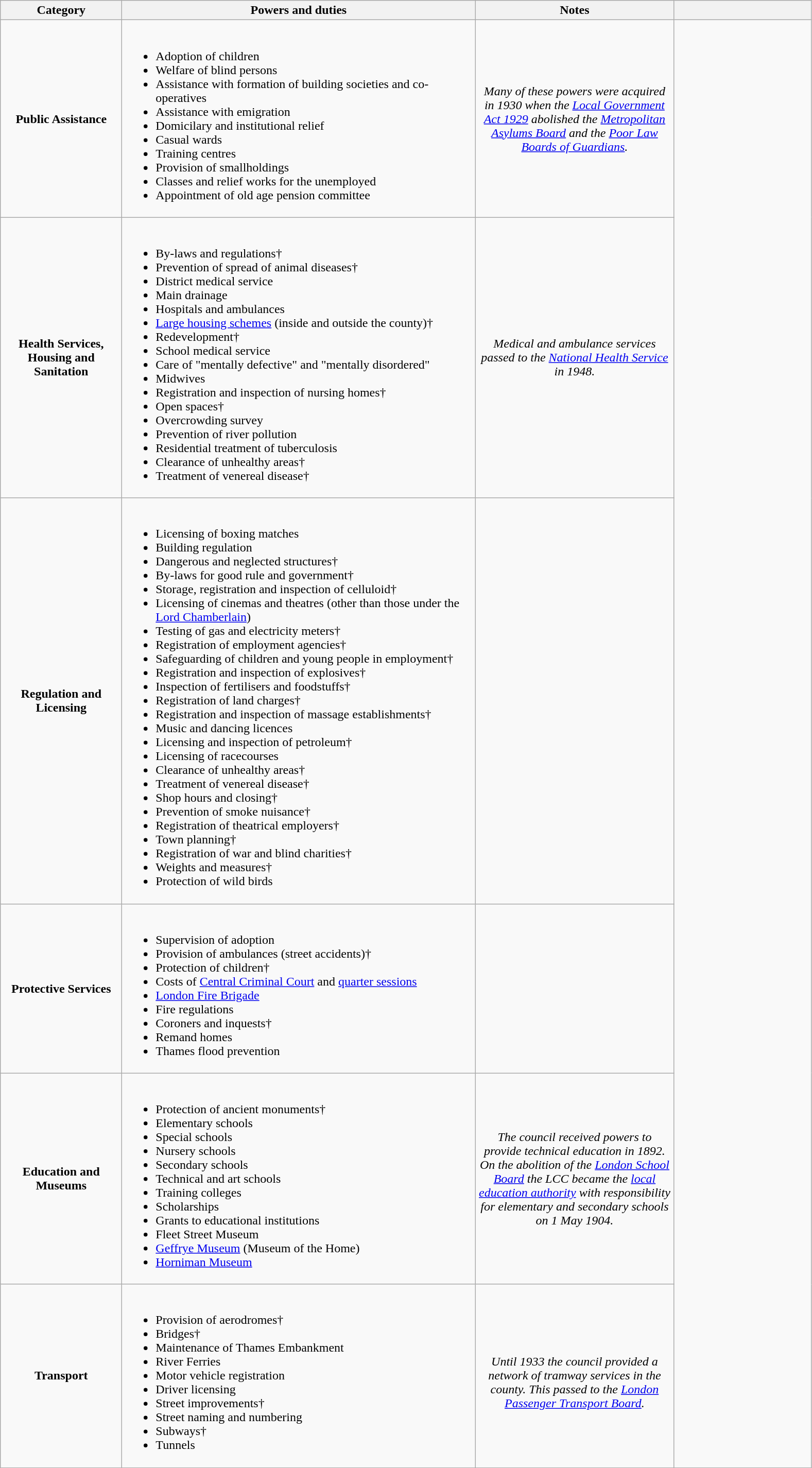<table class="wikitable">
<tr>
<th>Category</th>
<th>Powers and duties</th>
<th>Notes</th>
<th></th>
</tr>
<tr>
<td width=150 valign=middle align=center><strong>Public Assistance</strong></td>
<td valign=middle align=left width=450><br><ul><li>Adoption of children</li><li>Welfare of blind persons</li><li>Assistance with formation of building societies and co-operatives</li><li>Assistance with emigration</li><li>Domicilary and institutional relief</li><li>Casual wards</li><li>Training centres</li><li>Provision of smallholdings</li><li>Classes and relief works for the unemployed</li><li>Appointment of old age pension committee</li></ul></td>
<td valign=middle align=center width=250><em>Many of these powers were acquired in 1930 when the <a href='#'>Local Government Act 1929</a> abolished the <a href='#'>Metropolitan Asylums Board</a> and the <a href='#'>Poor Law</a> <a href='#'>Boards of Guardians</a>.</em></td>
<td align=center width=170 rowspan=6 valign=top><br></td>
</tr>
<tr>
<td width=150 valign=middle align=center><strong>Health Services, Housing and Sanitation</strong></td>
<td valign=middle align=left width=450><br><ul><li>By-laws and regulations†</li><li>Prevention of spread of animal diseases†</li><li>District medical service</li><li>Main drainage</li><li>Hospitals and ambulances</li><li><a href='#'>Large housing schemes</a> (inside and outside the county)†</li><li>Redevelopment†</li><li>School medical service</li><li>Care of "mentally defective" and "mentally disordered"</li><li>Midwives</li><li>Registration and inspection of nursing homes†</li><li>Open spaces†</li><li>Overcrowding survey</li><li>Prevention of river pollution</li><li>Residential treatment of tuberculosis</li><li>Clearance of unhealthy areas†</li><li>Treatment of venereal disease†</li></ul></td>
<td valign=middle align=center width=250><em>Medical and ambulance services passed to the <a href='#'>National Health Service</a> in 1948.</em></td>
</tr>
<tr>
<td width=150 valign=middle align=center><strong>Regulation and Licensing</strong></td>
<td valign=middle align=left width=450><br><ul><li>Licensing of boxing matches</li><li>Building regulation</li><li>Dangerous and neglected structures†</li><li>By-laws for good rule and government†</li><li>Storage, registration and inspection of celluloid†</li><li>Licensing of cinemas and theatres (other than those under the <a href='#'>Lord Chamberlain</a>)</li><li>Testing of gas and electricity meters†</li><li>Registration of employment agencies†</li><li>Safeguarding of children and young people in employment†</li><li>Registration and inspection of explosives†</li><li>Inspection of fertilisers and foodstuffs†</li><li>Registration of land charges†</li><li>Registration and inspection of massage establishments†</li><li>Music and dancing licences</li><li>Licensing and inspection of petroleum†</li><li>Licensing of racecourses</li><li>Clearance of unhealthy areas†</li><li>Treatment of venereal disease†</li><li>Shop hours and closing†</li><li>Prevention of smoke nuisance†</li><li>Registration of theatrical employers†</li><li>Town planning†</li><li>Registration of war and blind charities†</li><li>Weights and measures†</li><li>Protection of wild birds</li></ul></td>
<td valign=middle align=center width=250></td>
</tr>
<tr>
<td width=150 valign=middle align=center><strong>Protective Services</strong></td>
<td valign=middle align=left width=450><br><ul><li>Supervision of adoption</li><li>Provision of ambulances (street accidents)†</li><li>Protection of children†</li><li>Costs of <a href='#'>Central Criminal Court</a> and <a href='#'>quarter sessions</a></li><li><a href='#'>London Fire Brigade</a></li><li>Fire regulations</li><li>Coroners and inquests†</li><li>Remand homes</li><li>Thames flood prevention</li></ul></td>
<td valign=middle align=center width=250></td>
</tr>
<tr>
<td width=150 valign=middle align=center><strong>Education and Museums</strong></td>
<td valign=middle align=left width=450><br><ul><li>Protection of ancient monuments†</li><li>Elementary schools</li><li>Special schools</li><li>Nursery schools</li><li>Secondary schools</li><li>Technical and art schools</li><li>Training colleges</li><li>Scholarships</li><li>Grants to educational institutions</li><li>Fleet Street Museum</li><li><a href='#'>Geffrye Museum</a> (Museum of the Home)</li><li><a href='#'>Horniman Museum</a></li></ul></td>
<td valign=middle align=center width=250><em>The council received powers to provide technical education in 1892. On the abolition of the <a href='#'>London School Board</a> the LCC became the <a href='#'>local education authority</a> with responsibility for elementary and secondary schools on 1 May 1904.</em></td>
</tr>
<tr>
<td width=150 valign=middle align=center><strong>Transport</strong></td>
<td valign=middle align=left width=450><br><ul><li>Provision of aerodromes†</li><li>Bridges†</li><li>Maintenance of Thames Embankment</li><li>River Ferries</li><li>Motor vehicle registration</li><li>Driver licensing</li><li>Street improvements†</li><li>Street naming and numbering</li><li>Subways†</li><li>Tunnels</li></ul></td>
<td valign=middle align=center width=250><br><em>Until 1933 the council provided a network of tramway services in the county. This passed to the <a href='#'>London Passenger Transport Board</a>.</em></td>
</tr>
</table>
